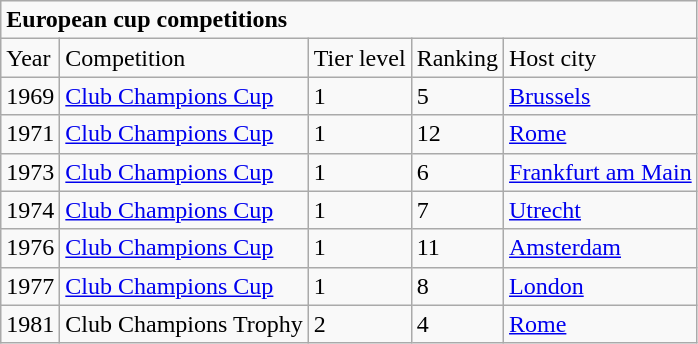<table class="wikitable">
<tr>
<td colspan="5"><strong>European cup competitions</strong></td>
</tr>
<tr>
<td>Year</td>
<td>Competition</td>
<td>Tier level</td>
<td>Ranking</td>
<td>Host city</td>
</tr>
<tr>
<td>1969</td>
<td><a href='#'>Club Champions Cup</a></td>
<td>1</td>
<td>5</td>
<td><a href='#'>Brussels</a></td>
</tr>
<tr>
<td>1971</td>
<td><a href='#'>Club Champions Cup</a></td>
<td>1</td>
<td>12</td>
<td><a href='#'>Rome</a></td>
</tr>
<tr>
<td>1973</td>
<td><a href='#'>Club Champions Cup</a></td>
<td>1</td>
<td>6</td>
<td><a href='#'>Frankfurt am Main</a></td>
</tr>
<tr>
<td>1974</td>
<td><a href='#'>Club Champions Cup</a></td>
<td>1</td>
<td>7</td>
<td><a href='#'>Utrecht</a></td>
</tr>
<tr>
<td>1976</td>
<td><a href='#'>Club Champions Cup</a></td>
<td>1</td>
<td>11</td>
<td><a href='#'>Amsterdam</a></td>
</tr>
<tr>
<td>1977</td>
<td><a href='#'>Club Champions Cup</a></td>
<td>1</td>
<td>8</td>
<td><a href='#'>London</a></td>
</tr>
<tr>
<td>1981</td>
<td>Club Champions Trophy</td>
<td>2</td>
<td>4</td>
<td><a href='#'>Rome</a></td>
</tr>
</table>
